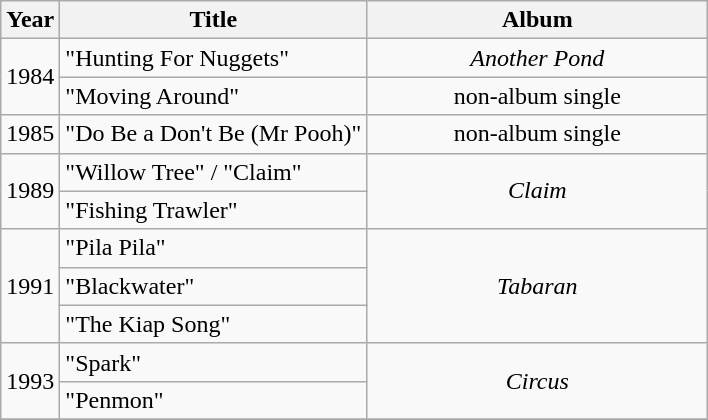<table class="wikitable" style="text-align:center;">
<tr>
<th scope="col">Year</th>
<th scope="col">Title</th>
<th scope="col" width="220">Album</th>
</tr>
<tr>
<td rowspan="2">1984</td>
<td align="left">"Hunting For Nuggets"</td>
<td><em>Another Pond</em></td>
</tr>
<tr>
<td align="left">"Moving Around"</td>
<td>non-album single</td>
</tr>
<tr>
<td>1985</td>
<td align="left">"Do Be a Don't Be (Mr Pooh)"</td>
<td>non-album single</td>
</tr>
<tr>
<td rowspan="2">1989</td>
<td align="left">"Willow Tree" / "Claim"</td>
<td rowspan="2"><em>Claim</em></td>
</tr>
<tr>
<td align="left">"Fishing Trawler"</td>
</tr>
<tr>
<td rowspan="3">1991</td>
<td align="left">"Pila Pila"</td>
<td rowspan="3"><em>Tabaran</em></td>
</tr>
<tr>
<td align="left">"Blackwater"</td>
</tr>
<tr>
<td align="left">"The Kiap Song"</td>
</tr>
<tr>
<td rowspan="2">1993</td>
<td align="left">"Spark"</td>
<td rowspan="2"><em>Circus</em></td>
</tr>
<tr>
<td align="left">"Penmon"</td>
</tr>
<tr>
</tr>
</table>
